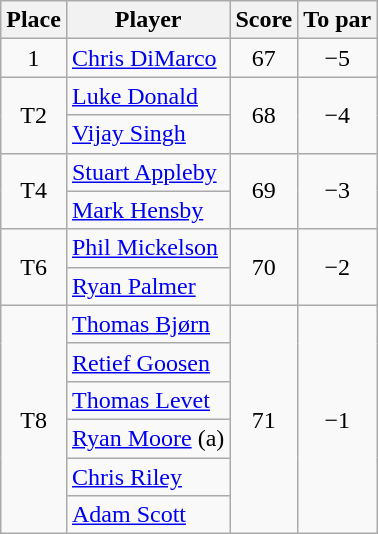<table class="wikitable">
<tr>
<th>Place</th>
<th>Player</th>
<th>Score</th>
<th>To par</th>
</tr>
<tr>
<td align=center>1</td>
<td> <a href='#'>Chris DiMarco</a></td>
<td align=center>67</td>
<td align=center>−5</td>
</tr>
<tr>
<td align=center rowspan="2">T2</td>
<td> <a href='#'>Luke Donald</a></td>
<td rowspan="2" align=center>68</td>
<td rowspan="2" align=center>−4</td>
</tr>
<tr>
<td> <a href='#'>Vijay Singh</a></td>
</tr>
<tr>
<td align=center rowspan="2">T4</td>
<td> <a href='#'>Stuart Appleby</a></td>
<td rowspan="2" align=center>69</td>
<td rowspan="2" align=center>−3</td>
</tr>
<tr>
<td> <a href='#'>Mark Hensby</a></td>
</tr>
<tr>
<td align=center rowspan="2">T6</td>
<td> <a href='#'>Phil Mickelson</a></td>
<td rowspan="2" align=center>70</td>
<td rowspan="2" align=center>−2</td>
</tr>
<tr>
<td> <a href='#'>Ryan Palmer</a></td>
</tr>
<tr>
<td rowspan="6" align=center>T8</td>
<td> <a href='#'>Thomas Bjørn</a></td>
<td rowspan="6" align=center>71</td>
<td rowspan="6" align=center>−1</td>
</tr>
<tr>
<td> <a href='#'>Retief Goosen</a></td>
</tr>
<tr>
<td> <a href='#'>Thomas Levet</a></td>
</tr>
<tr>
<td> <a href='#'>Ryan Moore</a> (a)</td>
</tr>
<tr>
<td> <a href='#'>Chris Riley</a></td>
</tr>
<tr>
<td> <a href='#'>Adam Scott</a></td>
</tr>
</table>
